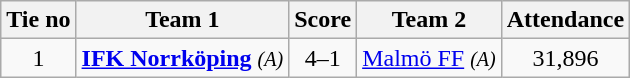<table class="wikitable" style="text-align:center">
<tr>
<th style= width="40px">Tie no</th>
<th style= width="150px">Team 1</th>
<th style= width="60px">Score</th>
<th style= width="150px">Team 2</th>
<th style= width="30px">Attendance</th>
</tr>
<tr>
<td>1</td>
<td><strong><a href='#'>IFK Norrköping</a></strong> <em><small>(A)</small></em></td>
<td>4–1</td>
<td><a href='#'>Malmö FF</a> <em><small>(A)</small></em></td>
<td>31,896</td>
</tr>
</table>
